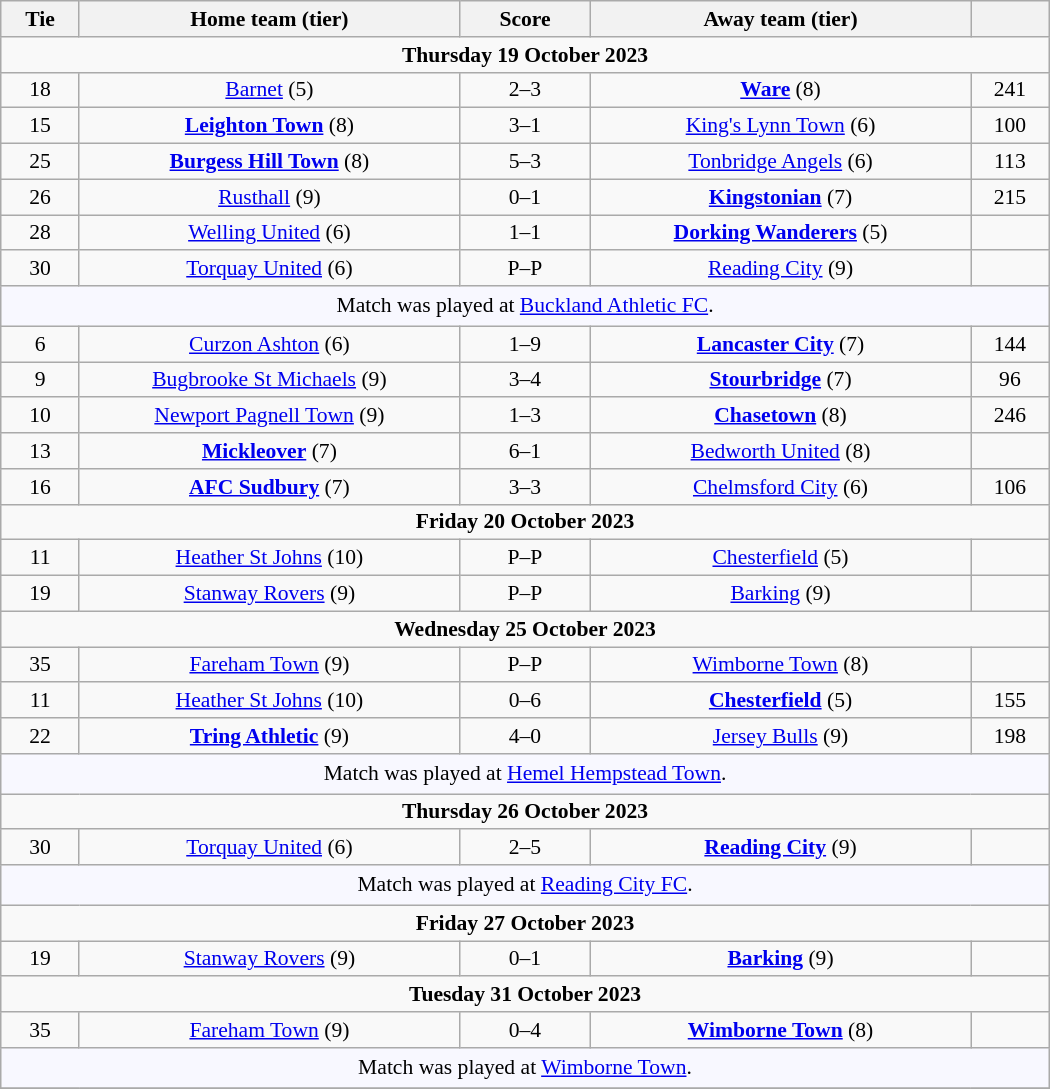<table class="wikitable" style="width:700px;text-align:center;font-size:90%">
<tr>
<th scope="col" style="width: 7.50%">Tie</th>
<th scope="col" style="width:36.25%">Home team (tier)</th>
<th scope="col" style="width:12.50%">Score</th>
<th scope="col" style="width:36.25%">Away team (tier)</th>
<th scope="col" style="width: 7.50%"></th>
</tr>
<tr>
<td colspan="5"><strong>Thursday 19 October 2023</strong></td>
</tr>
<tr>
<td>18</td>
<td><a href='#'>Barnet</a> (5)</td>
<td>2–3</td>
<td><strong><a href='#'>Ware</a></strong> (8)</td>
<td>241</td>
</tr>
<tr>
<td>15</td>
<td><strong><a href='#'>Leighton Town</a></strong> (8)</td>
<td>3–1</td>
<td><a href='#'>King's Lynn Town</a> (6)</td>
<td>100</td>
</tr>
<tr>
<td>25</td>
<td><strong><a href='#'>Burgess Hill Town</a></strong> (8)</td>
<td>5–3</td>
<td><a href='#'>Tonbridge Angels</a> (6)</td>
<td>113</td>
</tr>
<tr>
<td>26</td>
<td><a href='#'>Rusthall</a> (9)</td>
<td>0–1</td>
<td><strong><a href='#'>Kingstonian</a></strong> (7)</td>
<td>215</td>
</tr>
<tr>
<td>28</td>
<td><a href='#'>Welling United</a> (6)</td>
<td>1–1 </td>
<td><strong><a href='#'>Dorking Wanderers</a></strong> (5)</td>
<td></td>
</tr>
<tr>
<td>30</td>
<td><a href='#'>Torquay United</a> (6)</td>
<td>P–P</td>
<td><a href='#'>Reading City</a> (9)</td>
<td></td>
</tr>
<tr>
<td colspan="5" style="background:GhostWhite;height:20px;text-align:center">Match was played at <a href='#'>Buckland Athletic FC</a>.</td>
</tr>
<tr>
<td>6</td>
<td><a href='#'>Curzon Ashton</a> (6)</td>
<td>1–9</td>
<td><strong><a href='#'>Lancaster City</a></strong> (7)</td>
<td>144</td>
</tr>
<tr>
<td>9</td>
<td><a href='#'>Bugbrooke St Michaels</a> (9)</td>
<td>3–4</td>
<td><strong><a href='#'>Stourbridge</a></strong> (7)</td>
<td>96</td>
</tr>
<tr>
<td>10</td>
<td><a href='#'>Newport Pagnell Town</a> (9)</td>
<td>1–3</td>
<td><strong><a href='#'>Chasetown</a></strong> (8)</td>
<td>246</td>
</tr>
<tr>
<td>13</td>
<td><strong><a href='#'>Mickleover</a></strong> (7)</td>
<td>6–1</td>
<td><a href='#'>Bedworth United</a> (8)</td>
<td></td>
</tr>
<tr>
<td>16</td>
<td><strong><a href='#'>AFC Sudbury</a></strong> (7)</td>
<td>3–3 </td>
<td><a href='#'>Chelmsford City</a> (6)</td>
<td>106</td>
</tr>
<tr>
<td colspan="5"><strong>Friday 20 October 2023</strong></td>
</tr>
<tr>
<td>11</td>
<td><a href='#'>Heather St Johns</a> (10)</td>
<td>P–P</td>
<td><a href='#'>Chesterfield</a> (5)</td>
<td></td>
</tr>
<tr>
<td>19</td>
<td><a href='#'>Stanway Rovers</a> (9)</td>
<td>P–P</td>
<td><a href='#'>Barking</a> (9)</td>
<td></td>
</tr>
<tr>
<td colspan="5"><strong>Wednesday 25 October 2023</strong></td>
</tr>
<tr>
<td>35</td>
<td><a href='#'>Fareham Town</a> (9)</td>
<td>P–P</td>
<td><a href='#'>Wimborne Town</a> (8)</td>
<td></td>
</tr>
<tr>
<td>11</td>
<td><a href='#'>Heather St Johns</a> (10)</td>
<td>0–6</td>
<td><strong><a href='#'>Chesterfield</a></strong> (5)</td>
<td>155</td>
</tr>
<tr>
<td>22</td>
<td><strong><a href='#'>Tring Athletic</a></strong> (9)</td>
<td>4–0</td>
<td><a href='#'>Jersey Bulls</a> (9)</td>
<td>198</td>
</tr>
<tr>
<td colspan="5" style="background:GhostWhite;height:20px;text-align:center">Match was played at <a href='#'>Hemel Hempstead Town</a>.</td>
</tr>
<tr>
<td colspan="5"><strong>Thursday 26 October 2023</strong></td>
</tr>
<tr>
<td>30</td>
<td><a href='#'>Torquay United</a> (6)</td>
<td>2–5</td>
<td><strong><a href='#'>Reading City</a></strong> (9)</td>
<td></td>
</tr>
<tr>
<td colspan="5" style="background:GhostWhite;height:20px;text-align:center">Match was played at <a href='#'>Reading City FC</a>.</td>
</tr>
<tr>
<td colspan="5"><strong>Friday 27 October 2023</strong></td>
</tr>
<tr>
<td>19</td>
<td><a href='#'>Stanway Rovers</a> (9)</td>
<td>0–1</td>
<td><strong><a href='#'>Barking</a></strong> (9)</td>
<td></td>
</tr>
<tr>
<td colspan="5"><strong>Tuesday 31 October 2023</strong></td>
</tr>
<tr>
<td>35</td>
<td><a href='#'>Fareham Town</a> (9)</td>
<td>0–4</td>
<td><strong><a href='#'>Wimborne Town</a></strong> (8)</td>
<td></td>
</tr>
<tr>
<td colspan="5" style="background:GhostWhite;height:20px;text-align:center">Match was played at <a href='#'>Wimborne Town</a>.</td>
</tr>
<tr>
</tr>
</table>
